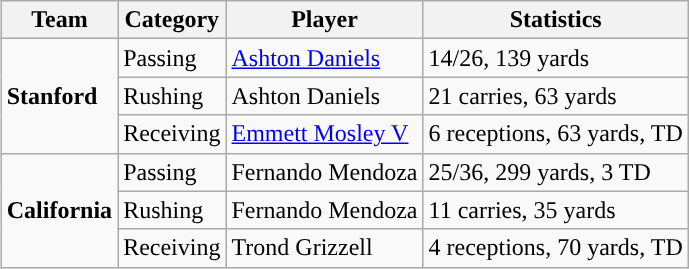<table class="wikitable" style="float: right;">
<tr>
<th>Team</th>
<th>Category</th>
<th>Player</th>
<th>Statistics</th>
</tr>
<tr>
<td rowspan=3><strong>Stanford</strong></td>
<td>Passing</td>
<td><a href='#'>Ashton Daniels</a></td>
<td>14/26, 139 yards</td>
</tr>
<tr>
<td>Rushing</td>
<td>Ashton Daniels</td>
<td>21 carries, 63 yards</td>
</tr>
<tr>
<td>Receiving</td>
<td><a href='#'>Emmett Mosley V</a></td>
<td>6 receptions, 63 yards, TD</td>
</tr>
<tr>
<td rowspan=3><strong>California</strong></td>
<td>Passing</td>
<td>Fernando Mendoza</td>
<td>25/36, 299 yards, 3 TD</td>
</tr>
<tr>
<td>Rushing</td>
<td>Fernando Mendoza</td>
<td>11 carries, 35 yards</td>
</tr>
<tr>
<td>Receiving</td>
<td>Trond Grizzell</td>
<td>4 receptions, 70 yards, TD</td>
</tr>
</table>
